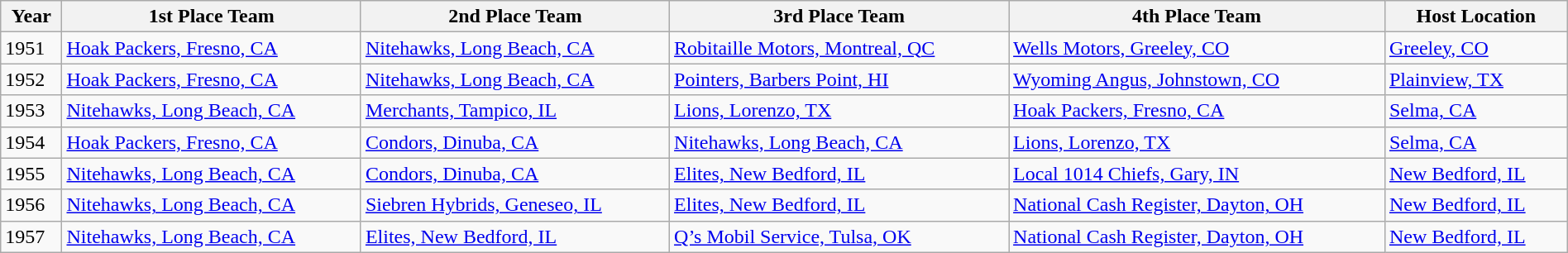<table class="wikitable" style="width:100%; text-align:left">
<tr>
<th>Year</th>
<th>1st Place Team</th>
<th>2nd Place Team</th>
<th>3rd Place Team</th>
<th>4th Place Team</th>
<th>Host Location</th>
</tr>
<tr>
<td>1951</td>
<td><a href='#'>Hoak Packers, Fresno, CA</a></td>
<td><a href='#'>Nitehawks, Long Beach, CA</a></td>
<td><a href='#'>Robitaille Motors, Montreal, QC</a></td>
<td><a href='#'>Wells Motors, Greeley, CO</a></td>
<td><a href='#'>Greeley, CO</a></td>
</tr>
<tr>
<td>1952</td>
<td><a href='#'>Hoak Packers, Fresno, CA</a></td>
<td><a href='#'>Nitehawks, Long Beach, CA</a></td>
<td><a href='#'>Pointers, Barbers Point, HI</a></td>
<td><a href='#'>Wyoming Angus, Johnstown, CO</a></td>
<td><a href='#'>Plainview, TX</a></td>
</tr>
<tr>
<td>1953</td>
<td><a href='#'>Nitehawks, Long Beach, CA</a></td>
<td><a href='#'>Merchants, Tampico, IL</a></td>
<td><a href='#'>Lions, Lorenzo, TX</a></td>
<td><a href='#'>Hoak Packers, Fresno, CA</a></td>
<td><a href='#'>Selma, CA</a></td>
</tr>
<tr>
<td>1954</td>
<td><a href='#'>Hoak Packers, Fresno, CA</a></td>
<td><a href='#'>Condors, Dinuba, CA</a></td>
<td><a href='#'>Nitehawks, Long Beach, CA</a></td>
<td><a href='#'>Lions, Lorenzo, TX</a></td>
<td><a href='#'>Selma, CA</a></td>
</tr>
<tr>
<td>1955</td>
<td><a href='#'>Nitehawks, Long Beach, CA</a></td>
<td><a href='#'>Condors, Dinuba, CA</a></td>
<td><a href='#'>Elites, New Bedford, IL</a></td>
<td><a href='#'>Local 1014 Chiefs, Gary, IN</a></td>
<td><a href='#'>New Bedford, IL</a></td>
</tr>
<tr>
<td>1956</td>
<td><a href='#'>Nitehawks, Long Beach, CA</a></td>
<td><a href='#'>Siebren Hybrids, Geneseo, IL</a></td>
<td><a href='#'>Elites, New Bedford, IL</a></td>
<td><a href='#'>National Cash Register, Dayton, OH</a></td>
<td><a href='#'>New Bedford, IL</a></td>
</tr>
<tr>
<td>1957</td>
<td><a href='#'>Nitehawks, Long Beach, CA</a></td>
<td><a href='#'>Elites, New Bedford, IL</a></td>
<td><a href='#'>Q’s Mobil Service, Tulsa, OK</a></td>
<td><a href='#'>National Cash Register, Dayton, OH</a></td>
<td><a href='#'>New Bedford, IL</a></td>
</tr>
</table>
